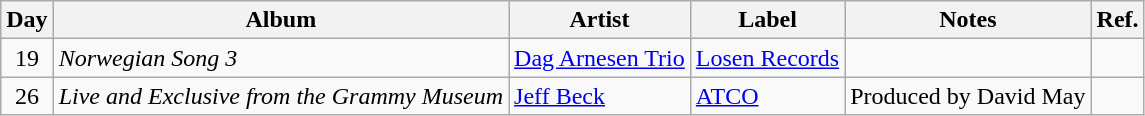<table class="wikitable">
<tr>
<th>Day</th>
<th>Album</th>
<th>Artist</th>
<th>Label</th>
<th>Notes</th>
<th>Ref.</th>
</tr>
<tr>
<td rowspan="1" style="text-align:center;">19</td>
<td><em>Norwegian Song 3</em></td>
<td><a href='#'>Dag Arnesen Trio</a></td>
<td><a href='#'>Losen Records</a></td>
<td></td>
<td style="text-align:center;"></td>
</tr>
<tr>
<td rowspan="1" style="text-align:center;">26</td>
<td><em>Live and Exclusive from the Grammy Museum</em></td>
<td><a href='#'>Jeff Beck</a></td>
<td><a href='#'>ATCO</a></td>
<td>Produced by David May</td>
<td style="text-align:center;"></td>
</tr>
</table>
